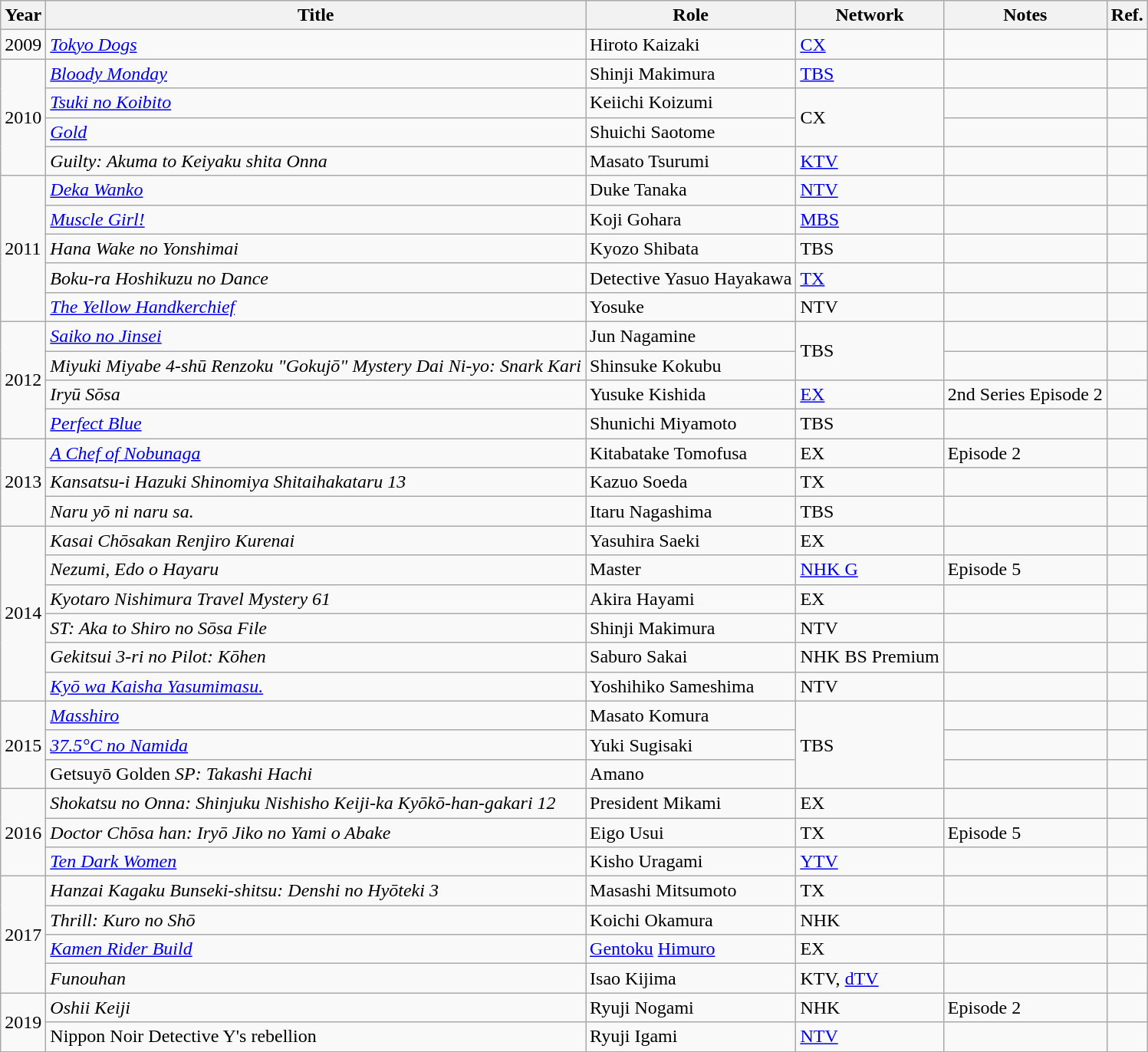<table class="wikitable">
<tr>
<th>Year</th>
<th>Title</th>
<th>Role</th>
<th>Network</th>
<th>Notes</th>
<th>Ref.</th>
</tr>
<tr>
<td>2009</td>
<td><em><a href='#'>Tokyo Dogs</a></em></td>
<td>Hiroto Kaizaki</td>
<td><a href='#'>CX</a></td>
<td></td>
<td></td>
</tr>
<tr>
<td rowspan="4">2010</td>
<td><em><a href='#'>Bloody Monday</a></em></td>
<td>Shinji Makimura</td>
<td><a href='#'>TBS</a></td>
<td></td>
<td></td>
</tr>
<tr>
<td><em><a href='#'>Tsuki no Koibito</a></em></td>
<td>Keiichi Koizumi</td>
<td rowspan="2">CX</td>
<td></td>
<td></td>
</tr>
<tr>
<td><em><a href='#'>Gold</a></em></td>
<td>Shuichi Saotome</td>
<td></td>
<td></td>
</tr>
<tr>
<td><em>Guilty: Akuma to Keiyaku shita Onna</em></td>
<td>Masato Tsurumi</td>
<td><a href='#'>KTV</a></td>
<td></td>
<td></td>
</tr>
<tr>
<td rowspan="5">2011</td>
<td><em><a href='#'>Deka Wanko</a></em></td>
<td>Duke Tanaka</td>
<td><a href='#'>NTV</a></td>
<td></td>
<td></td>
</tr>
<tr>
<td><em><a href='#'>Muscle Girl!</a></em></td>
<td>Koji Gohara</td>
<td><a href='#'>MBS</a></td>
<td></td>
<td></td>
</tr>
<tr>
<td><em>Hana Wake no Yonshimai</em></td>
<td>Kyozo Shibata</td>
<td>TBS</td>
<td></td>
<td></td>
</tr>
<tr>
<td><em>Boku-ra Hoshikuzu no Dance</em></td>
<td>Detective Yasuo Hayakawa</td>
<td><a href='#'>TX</a></td>
<td></td>
<td></td>
</tr>
<tr>
<td><em><a href='#'>The Yellow Handkerchief</a></em></td>
<td>Yosuke</td>
<td>NTV</td>
<td></td>
<td></td>
</tr>
<tr>
<td rowspan="4">2012</td>
<td><em><a href='#'>Saiko no Jinsei</a></em></td>
<td>Jun Nagamine</td>
<td rowspan="2">TBS</td>
<td></td>
<td></td>
</tr>
<tr>
<td><em>Miyuki Miyabe 4-shū Renzoku "Gokujō" Mystery Dai Ni-yo: Snark Kari</em></td>
<td>Shinsuke Kokubu</td>
<td></td>
<td></td>
</tr>
<tr>
<td><em>Iryū Sōsa</em></td>
<td>Yusuke Kishida</td>
<td><a href='#'>EX</a></td>
<td>2nd Series Episode 2</td>
<td></td>
</tr>
<tr>
<td><em><a href='#'>Perfect Blue</a></em></td>
<td>Shunichi Miyamoto</td>
<td>TBS</td>
<td></td>
<td></td>
</tr>
<tr>
<td rowspan="3">2013</td>
<td><em><a href='#'>A Chef of Nobunaga</a></em></td>
<td>Kitabatake Tomofusa</td>
<td>EX</td>
<td>Episode 2</td>
<td></td>
</tr>
<tr>
<td><em>Kansatsu-i Hazuki Shinomiya Shitaihakataru 13</em></td>
<td>Kazuo Soeda</td>
<td>TX</td>
<td></td>
<td></td>
</tr>
<tr>
<td><em>Naru yō ni naru sa.</em></td>
<td>Itaru Nagashima</td>
<td>TBS</td>
<td></td>
<td></td>
</tr>
<tr>
<td rowspan="6">2014</td>
<td><em>Kasai Chōsakan Renjiro Kurenai</em></td>
<td>Yasuhira Saeki</td>
<td>EX</td>
<td></td>
<td></td>
</tr>
<tr>
<td><em>Nezumi, Edo o Hayaru</em></td>
<td>Master</td>
<td><a href='#'>NHK G</a></td>
<td>Episode 5</td>
<td></td>
</tr>
<tr>
<td><em>Kyotaro Nishimura Travel Mystery 61</em></td>
<td>Akira Hayami</td>
<td>EX</td>
<td></td>
<td></td>
</tr>
<tr>
<td><em>ST: Aka to Shiro no Sōsa File</em></td>
<td>Shinji Makimura</td>
<td>NTV</td>
<td></td>
<td></td>
</tr>
<tr>
<td><em>Gekitsui 3-ri no Pilot: Kōhen</em></td>
<td>Saburo Sakai</td>
<td>NHK BS Premium</td>
<td></td>
<td></td>
</tr>
<tr>
<td><em><a href='#'>Kyō wa Kaisha Yasumimasu.</a></em></td>
<td>Yoshihiko Sameshima</td>
<td>NTV</td>
<td></td>
<td></td>
</tr>
<tr>
<td rowspan="3">2015</td>
<td><em><a href='#'>Masshiro</a></em></td>
<td>Masato Komura</td>
<td rowspan="3">TBS</td>
<td></td>
<td></td>
</tr>
<tr>
<td><em><a href='#'>37.5°C no Namida</a></em></td>
<td>Yuki Sugisaki</td>
<td></td>
<td></td>
</tr>
<tr>
<td>Getsuyō Golden <em>SP: Takashi Hachi</em></td>
<td>Amano</td>
<td></td>
<td></td>
</tr>
<tr>
<td rowspan="3">2016</td>
<td><em>Shokatsu no Onna: Shinjuku Nishisho Keiji-ka Kyōkō-han-gakari 12</em></td>
<td>President Mikami</td>
<td>EX</td>
<td></td>
<td></td>
</tr>
<tr>
<td><em>Doctor Chōsa han: Iryō Jiko no Yami o Abake</em></td>
<td>Eigo Usui</td>
<td>TX</td>
<td>Episode 5</td>
<td></td>
</tr>
<tr>
<td><em><a href='#'>Ten Dark Women</a></em></td>
<td>Kisho Uragami</td>
<td><a href='#'>YTV</a></td>
<td></td>
<td></td>
</tr>
<tr>
<td rowspan="4">2017</td>
<td><em>Hanzai Kagaku Bunseki-shitsu: Denshi no Hyōteki 3</em></td>
<td>Masashi Mitsumoto</td>
<td>TX</td>
<td></td>
<td></td>
</tr>
<tr>
<td><em>Thrill: Kuro no Shō</em></td>
<td>Koichi Okamura</td>
<td>NHK</td>
<td></td>
<td></td>
</tr>
<tr>
<td><em><a href='#'>Kamen Rider Build</a></em></td>
<td><a href='#'>Gentoku</a> <a href='#'>Himuro</a></td>
<td>EX</td>
<td></td>
<td></td>
</tr>
<tr>
<td><em>Funouhan</em></td>
<td>Isao Kijima</td>
<td>KTV, <a href='#'>dTV</a></td>
<td></td>
<td></td>
</tr>
<tr>
<td rowspan="2">2019</td>
<td><em>Oshii Keiji</td>
<td>Ryuji Nogami</td>
<td>NHK</td>
<td>Episode 2</td>
<td></td>
</tr>
<tr>
<td></em>Nippon Noir Detective Y's rebellion<em></td>
<td>Ryuji Igami</td>
<td><a href='#'>NTV</a></td>
<td></td>
<td></td>
</tr>
</table>
